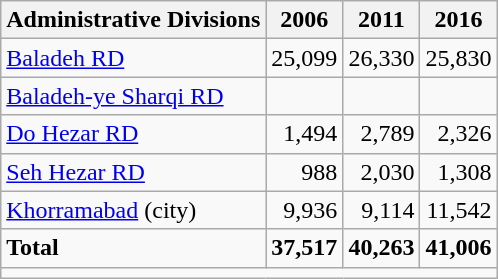<table class="wikitable">
<tr>
<th>Administrative Divisions</th>
<th>2006</th>
<th>2011</th>
<th>2016</th>
</tr>
<tr>
<td><a href='#'>Baladeh RD</a></td>
<td style="text-align: right;">25,099</td>
<td style="text-align: right;">26,330</td>
<td style="text-align: right;">25,830</td>
</tr>
<tr>
<td><a href='#'>Baladeh-ye Sharqi RD</a></td>
<td style="text-align: right;"></td>
<td style="text-align: right;"></td>
<td style="text-align: right;"></td>
</tr>
<tr>
<td><a href='#'>Do Hezar RD</a></td>
<td style="text-align: right;">1,494</td>
<td style="text-align: right;">2,789</td>
<td style="text-align: right;">2,326</td>
</tr>
<tr>
<td><a href='#'>Seh Hezar RD</a></td>
<td style="text-align: right;">988</td>
<td style="text-align: right;">2,030</td>
<td style="text-align: right;">1,308</td>
</tr>
<tr>
<td><a href='#'>Khorramabad</a> (city)</td>
<td style="text-align: right;">9,936</td>
<td style="text-align: right;">9,114</td>
<td style="text-align: right;">11,542</td>
</tr>
<tr>
<td><strong>Total</strong></td>
<td style="text-align: right;"><strong>37,517</strong></td>
<td style="text-align: right;"><strong>40,263</strong></td>
<td style="text-align: right;"><strong>41,006</strong></td>
</tr>
<tr>
<td colspan=4></td>
</tr>
</table>
